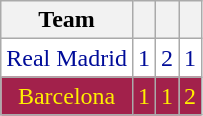<table class=" wikitable">
<tr>
<th>Team</th>
<th></th>
<th></th>
<th></th>
</tr>
<tr style="background:#d0e7ff; color:#000c99; text-align:center; background:#fff;">
<td>Real Madrid</td>
<td>1</td>
<td>2</td>
<td>1</td>
</tr>
<tr style="background:gold; color:#fff000; text-align:center; background:#a2214b;">
<td>Barcelona</td>
<td>1</td>
<td>1</td>
<td>2</td>
</tr>
</table>
